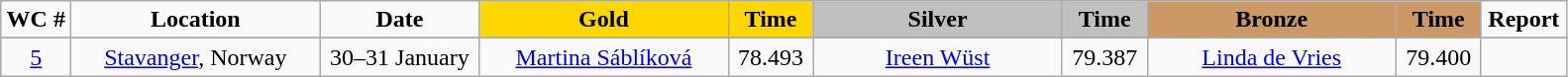<table class="wikitable">
<tr>
<td width="40" align="center"><strong>WC #</strong></td>
<td width="160" align="center"><strong>Location</strong></td>
<td width="100" align="center"><strong>Date</strong></td>
<td width="160" bgcolor="gold" align="center"><strong>Gold</strong></td>
<td width="50" bgcolor="gold" align="center"><strong>Time</strong></td>
<td width="160" bgcolor="silver" align="center"><strong>Silver</strong></td>
<td width="50" bgcolor="silver" align="center"><strong>Time</strong></td>
<td width="160" bgcolor="#CC9966" align="center"><strong>Bronze</strong></td>
<td width="50" bgcolor="#CC9966" align="center"><strong>Time</strong></td>
<td width="50" align="center"><strong>Report</strong></td>
</tr>
<tr bgcolor="#cccccc">
</tr>
<tr>
<td align="center"><a href='#'>5</a></td>
<td align="center"><a href='#'>Stavanger</a>, Norway</td>
<td align="center">30–31 January</td>
<td align="center"><a href='#'>Martina Sáblíková</a><br><small></small></td>
<td align="center">78.493</td>
<td align="center"><a href='#'>Ireen Wüst</a><br><small></small></td>
<td align="center">79.387</td>
<td align="center"><a href='#'>Linda de Vries</a><br><small></small></td>
<td align="center">79.400</td>
<td align="center"></td>
</tr>
</table>
